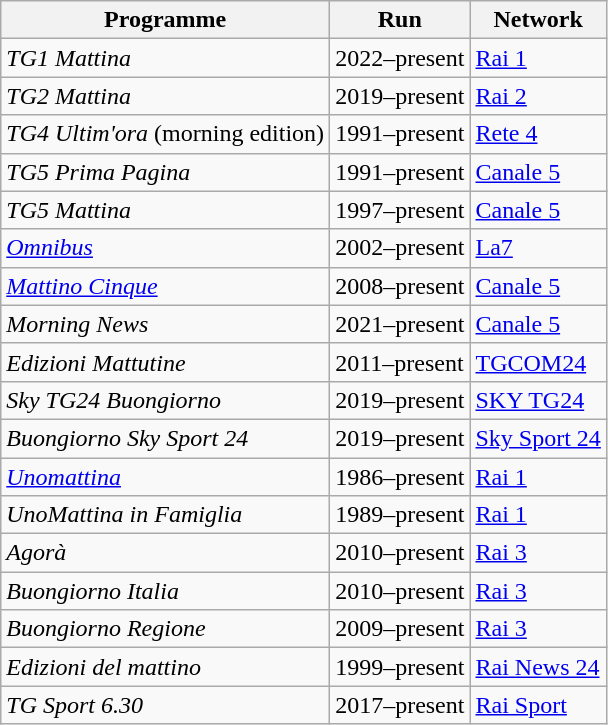<table class="wikitable">
<tr>
<th>Programme</th>
<th>Run</th>
<th>Network</th>
</tr>
<tr>
<td><em>TG1 Mattina</em></td>
<td>2022–present</td>
<td><a href='#'>Rai 1</a></td>
</tr>
<tr>
<td><em>TG2 Mattina</em></td>
<td>2019–present</td>
<td><a href='#'>Rai 2</a></td>
</tr>
<tr>
<td><em>TG4 Ultim'ora</em> (morning edition)</td>
<td>1991–present</td>
<td><a href='#'>Rete 4</a></td>
</tr>
<tr>
<td><em>TG5 Prima Pagina</em></td>
<td>1991–present</td>
<td><a href='#'>Canale 5</a></td>
</tr>
<tr>
<td><em>TG5 Mattina</em></td>
<td>1997–present</td>
<td><a href='#'>Canale 5</a></td>
</tr>
<tr>
<td><em><a href='#'>Omnibus</a></em></td>
<td>2002–present</td>
<td><a href='#'>La7</a></td>
</tr>
<tr>
<td><em><a href='#'>Mattino Cinque</a></em></td>
<td>2008–present</td>
<td><a href='#'>Canale 5</a></td>
</tr>
<tr>
<td><em>Morning News</em></td>
<td>2021–present</td>
<td><a href='#'>Canale 5</a></td>
</tr>
<tr>
<td><em>Edizioni Mattutine</em></td>
<td>2011–present</td>
<td><a href='#'>TGCOM24</a></td>
</tr>
<tr>
<td><em>Sky TG24 Buongiorno</em></td>
<td>2019–present</td>
<td><a href='#'>SKY TG24</a></td>
</tr>
<tr>
<td><em>Buongiorno Sky Sport 24</em></td>
<td>2019–present</td>
<td><a href='#'>Sky Sport 24</a></td>
</tr>
<tr>
<td><em><a href='#'>Unomattina</a></em></td>
<td>1986–present</td>
<td><a href='#'>Rai 1</a></td>
</tr>
<tr>
<td><em>UnoMattina in Famiglia</em></td>
<td>1989–present</td>
<td><a href='#'>Rai 1</a></td>
</tr>
<tr>
<td><em>Agorà</em></td>
<td>2010–present</td>
<td><a href='#'>Rai 3</a></td>
</tr>
<tr>
<td><em>Buongiorno Italia</em></td>
<td>2010–present</td>
<td><a href='#'>Rai 3</a></td>
</tr>
<tr>
<td><em>Buongiorno Regione</em></td>
<td>2009–present</td>
<td><a href='#'>Rai 3</a></td>
</tr>
<tr>
<td><em>Edizioni del mattino</em></td>
<td>1999–present</td>
<td><a href='#'>Rai News 24</a></td>
</tr>
<tr>
<td><em>TG Sport 6.30</em></td>
<td>2017–present</td>
<td><a href='#'>Rai Sport</a></td>
</tr>
</table>
